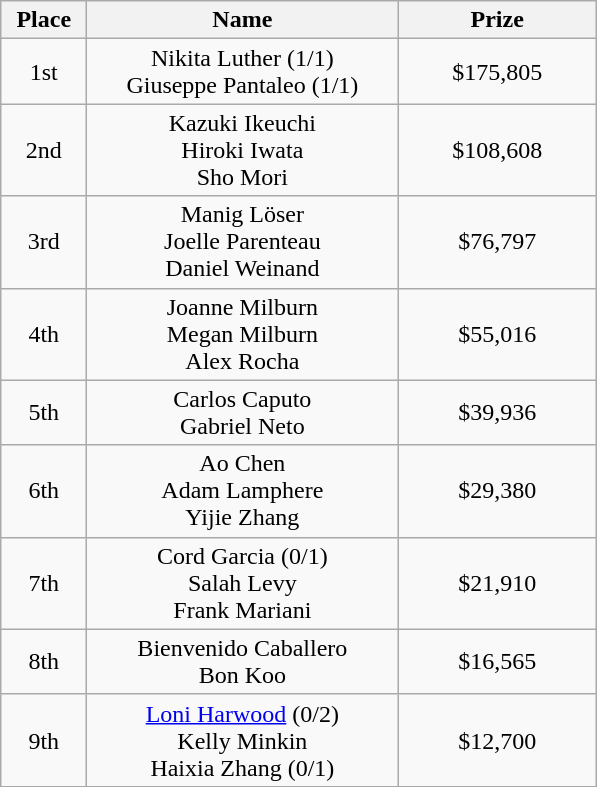<table class="wikitable">
<tr>
<th width="50">Place</th>
<th width="200">Name</th>
<th width="125">Prize</th>
</tr>
<tr>
<td align = "center">1st</td>
<td align = "center">Nikita Luther (1/1)<br>Giuseppe Pantaleo (1/1)</td>
<td align = "center">$175,805</td>
</tr>
<tr>
<td align = "center">2nd</td>
<td align = "center">Kazuki Ikeuchi<br>Hiroki Iwata<br>Sho Mori</td>
<td align = "center">$108,608</td>
</tr>
<tr>
<td align = "center">3rd</td>
<td align = "center">Manig Löser<br>Joelle Parenteau<br>Daniel Weinand</td>
<td align = "center">$76,797</td>
</tr>
<tr>
<td align = "center">4th</td>
<td align = "center">Joanne Milburn<br>Megan Milburn<br>Alex Rocha</td>
<td align = "center">$55,016</td>
</tr>
<tr>
<td align = "center">5th</td>
<td align = "center">Carlos Caputo<br>Gabriel Neto</td>
<td align = "center">$39,936</td>
</tr>
<tr>
<td align = "center">6th</td>
<td align = "center">Ao Chen<br>Adam Lamphere<br>Yijie Zhang</td>
<td align = "center">$29,380</td>
</tr>
<tr>
<td align = "center">7th</td>
<td align = "center">Cord Garcia (0/1)<br>Salah Levy<br>Frank Mariani</td>
<td align = "center">$21,910</td>
</tr>
<tr>
<td align = "center">8th</td>
<td align = "center">Bienvenido Caballero<br>Bon Koo</td>
<td align = "center">$16,565</td>
</tr>
<tr>
<td align = "center">9th</td>
<td align = "center"><a href='#'>Loni Harwood</a> (0/2)<br>Kelly Minkin<br>Haixia Zhang (0/1)</td>
<td align = "center">$12,700</td>
</tr>
</table>
